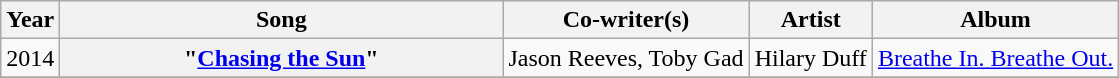<table class="wikitable plainrowheaders" style="text-align:center;">
<tr ">
<th>Year</th>
<th style="width:18em;">Song</th>
<th>Co-writer(s)</th>
<th>Artist</th>
<th>Album</th>
</tr>
<tr>
<td>2014</td>
<th>"<a href='#'>Chasing the Sun</a>"</th>
<td>Jason Reeves, Toby Gad</td>
<td>Hilary Duff</td>
<td><a href='#'>Breathe In. Breathe Out.</a></td>
</tr>
<tr>
</tr>
</table>
